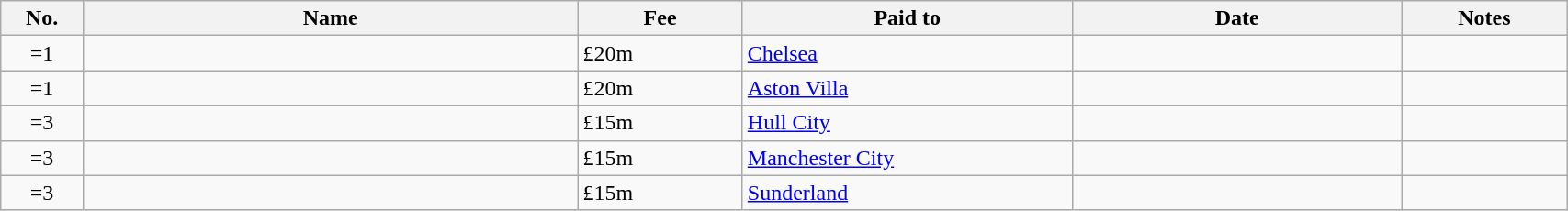<table class="wikitable sortable" width=90%;>
<tr>
<th width=5%>No.</th>
<th width=30%>Name</th>
<th width=10%>Fee</th>
<th width=20%>Paid to</th>
<th width=20%>Date</th>
<th width=10% class=unsortable>Notes</th>
</tr>
<tr>
<td style="text-align:center;">=1</td>
<td style="text-align:left;"> </td>
<td>£20m</td>
<td> <a href='#'>Chelsea</a></td>
<td></td>
<td align=center></td>
</tr>
<tr>
<td style="text-align:center;">=1</td>
<td style="text-align:left;"> </td>
<td>£20m</td>
<td> <a href='#'>Aston Villa</a></td>
<td></td>
<td align=center></td>
</tr>
<tr>
<td style="text-align:center;">=3</td>
<td style="text-align:left;"> </td>
<td>£15m</td>
<td> <a href='#'>Hull City</a></td>
<td></td>
<td align=center></td>
</tr>
<tr>
<td style="text-align:center;">=3</td>
<td style="text-align:left;"> </td>
<td>£15m</td>
<td> <a href='#'>Manchester City</a></td>
<td></td>
<td align=center></td>
</tr>
<tr>
<td style="text-align:center;">=3</td>
<td style="text-align:left;"> </td>
<td>£15m</td>
<td> <a href='#'>Sunderland</a></td>
<td></td>
<td align=center></td>
</tr>
</table>
